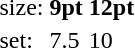<table style="margin-left:40px;">
<tr>
<td>size:</td>
<td><strong>9pt</strong></td>
<td><strong>12pt</strong></td>
</tr>
<tr>
<td>set:</td>
<td>7.5</td>
<td>10</td>
</tr>
</table>
